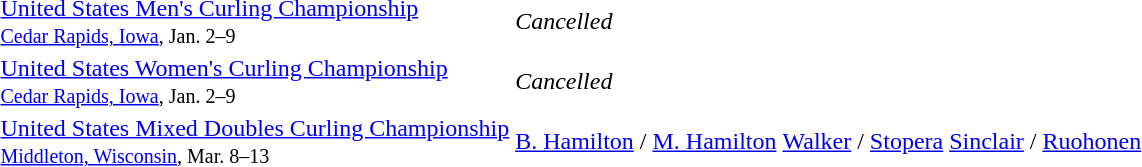<table>
<tr>
<td><a href='#'>United States Men's Curling Championship</a> <br> <small><a href='#'>Cedar Rapids, Iowa</a>, Jan. 2–9</small></td>
<td colspan="3"><em>Cancelled</em></td>
</tr>
<tr>
<td><a href='#'>United States Women's Curling Championship</a> <br> <small><a href='#'>Cedar Rapids, Iowa</a>, Jan. 2–9</small></td>
<td colspan="3"><em>Cancelled</em></td>
</tr>
<tr>
<td><a href='#'>United States Mixed Doubles Curling Championship</a> <br> <small><a href='#'>Middleton, Wisconsin</a>, Mar. 8–13</small></td>
<td> <a href='#'>B. Hamilton</a> / <a href='#'>M. Hamilton</a></td>
<td> <a href='#'>Walker</a> / <a href='#'>Stopera</a></td>
<td> <a href='#'>Sinclair</a> / <a href='#'>Ruohonen</a></td>
</tr>
</table>
